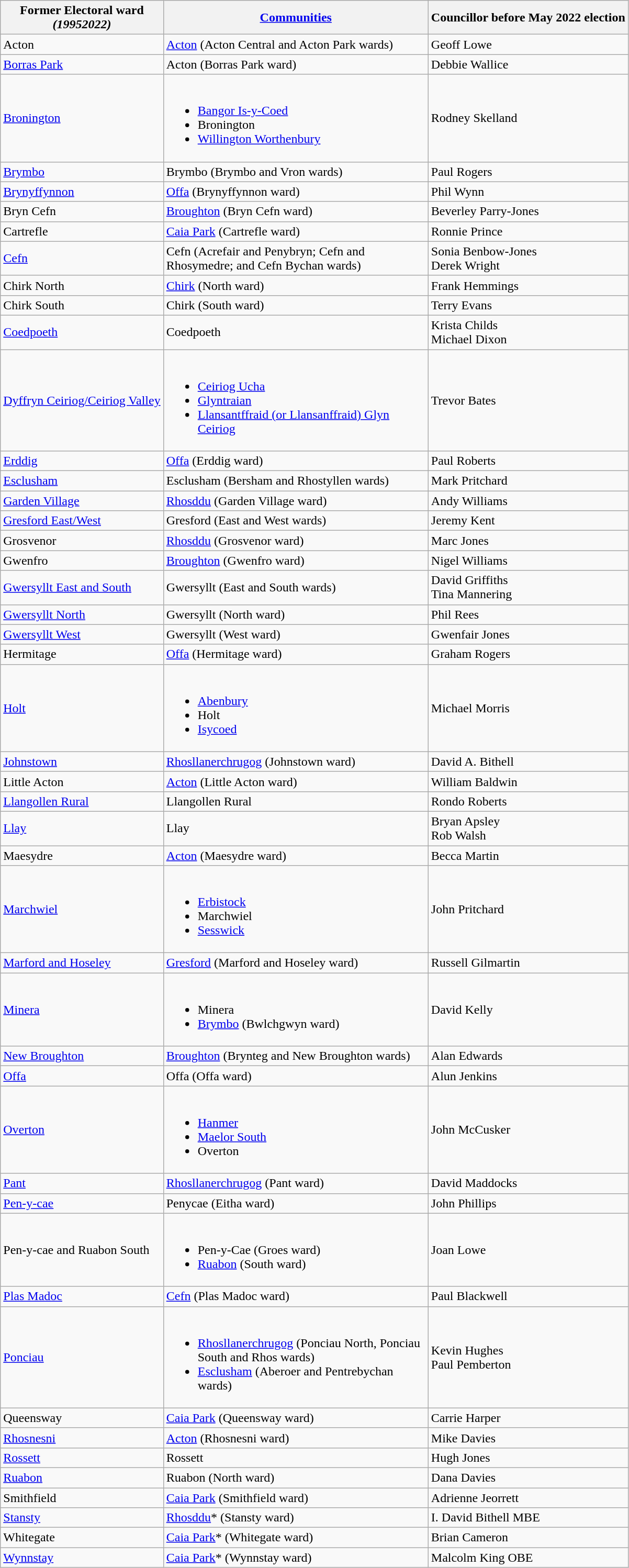<table class="wikitable">
<tr>
<th>Former Electoral ward<br><em>(19952022)</em></th>
<th width=330pt><a href='#'>Communities</a></th>
<th>Councillor before May 2022 election</th>
</tr>
<tr>
<td>Acton</td>
<td><a href='#'>Acton</a> (Acton Central and Acton Park wards)</td>
<td>Geoff Lowe</td>
</tr>
<tr>
<td><a href='#'>Borras Park</a></td>
<td>Acton (Borras Park ward)</td>
<td>Debbie Wallice</td>
</tr>
<tr>
<td><a href='#'>Bronington</a></td>
<td><br><ul><li><a href='#'>Bangor Is-y-Coed</a></li><li>Bronington</li><li><a href='#'>Willington Worthenbury</a></li></ul></td>
<td>Rodney Skelland</td>
</tr>
<tr>
<td><a href='#'>Brymbo</a></td>
<td>Brymbo (Brymbo and Vron wards)</td>
<td>Paul Rogers</td>
</tr>
<tr>
<td><a href='#'>Brynyffynnon</a></td>
<td><a href='#'>Offa</a> (Brynyffynnon ward)</td>
<td>Phil Wynn</td>
</tr>
<tr>
<td>Bryn Cefn</td>
<td><a href='#'>Broughton</a> (Bryn Cefn ward)</td>
<td>Beverley Parry-Jones</td>
</tr>
<tr>
<td>Cartrefle</td>
<td><a href='#'>Caia Park</a> (Cartrefle ward)</td>
<td>Ronnie Prince</td>
</tr>
<tr>
<td><a href='#'>Cefn</a></td>
<td>Cefn (Acrefair and Penybryn; Cefn and Rhosymedre; and Cefn Bychan wards)</td>
<td>Sonia Benbow-Jones<br>Derek Wright</td>
</tr>
<tr>
<td>Chirk North</td>
<td><a href='#'>Chirk</a> (North ward)</td>
<td>Frank Hemmings</td>
</tr>
<tr>
<td>Chirk South</td>
<td>Chirk (South ward)</td>
<td>Terry Evans</td>
</tr>
<tr>
<td><a href='#'>Coedpoeth</a></td>
<td>Coedpoeth</td>
<td>Krista Childs<br>Michael Dixon</td>
</tr>
<tr>
<td><a href='#'>Dyffryn Ceiriog/Ceiriog Valley</a></td>
<td><br><ul><li><a href='#'>Ceiriog Ucha</a></li><li><a href='#'>Glyntraian</a></li><li><a href='#'>Llansantffraid (or Llansanffraid) Glyn Ceiriog</a></li></ul></td>
<td>Trevor Bates</td>
</tr>
<tr>
<td><a href='#'>Erddig</a></td>
<td><a href='#'>Offa</a> (Erddig ward)</td>
<td>Paul Roberts</td>
</tr>
<tr>
<td><a href='#'>Esclusham</a></td>
<td>Esclusham (Bersham and Rhostyllen wards)</td>
<td>Mark Pritchard</td>
</tr>
<tr>
<td><a href='#'>Garden Village</a></td>
<td><a href='#'>Rhosddu</a> (Garden Village ward)</td>
<td>Andy Williams</td>
</tr>
<tr>
<td><a href='#'>Gresford East/West</a></td>
<td>Gresford (East and West wards)</td>
<td>Jeremy Kent</td>
</tr>
<tr>
<td>Grosvenor</td>
<td><a href='#'>Rhosddu</a> (Grosvenor ward)</td>
<td>Marc Jones</td>
</tr>
<tr>
<td>Gwenfro</td>
<td><a href='#'>Broughton</a> (Gwenfro ward)</td>
<td>Nigel Williams</td>
</tr>
<tr>
<td><a href='#'>Gwersyllt East and South</a></td>
<td>Gwersyllt (East and South wards)</td>
<td>David Griffiths<br>Tina Mannering</td>
</tr>
<tr>
<td><a href='#'>Gwersyllt North</a></td>
<td>Gwersyllt (North ward)</td>
<td>Phil Rees</td>
</tr>
<tr>
<td><a href='#'>Gwersyllt West</a></td>
<td>Gwersyllt (West ward)</td>
<td>Gwenfair Jones</td>
</tr>
<tr>
<td>Hermitage</td>
<td><a href='#'>Offa</a> (Hermitage ward)</td>
<td>Graham Rogers</td>
</tr>
<tr>
<td><a href='#'>Holt</a></td>
<td><br><ul><li><a href='#'>Abenbury</a></li><li>Holt</li><li><a href='#'>Isycoed</a></li></ul></td>
<td>Michael Morris</td>
</tr>
<tr>
<td><a href='#'>Johnstown</a></td>
<td><a href='#'>Rhosllanerchrugog</a> (Johnstown ward)</td>
<td>David A. Bithell</td>
</tr>
<tr>
<td>Little Acton</td>
<td><a href='#'>Acton</a> (Little Acton ward)</td>
<td>William Baldwin</td>
</tr>
<tr>
<td><a href='#'>Llangollen Rural</a></td>
<td>Llangollen Rural</td>
<td>Rondo Roberts</td>
</tr>
<tr>
<td><a href='#'>Llay</a></td>
<td>Llay</td>
<td>Bryan Apsley<br>Rob Walsh</td>
</tr>
<tr>
<td>Maesydre</td>
<td><a href='#'>Acton</a> (Maesydre ward)</td>
<td>Becca Martin</td>
</tr>
<tr>
<td><a href='#'>Marchwiel</a></td>
<td><br><ul><li><a href='#'>Erbistock</a></li><li>Marchwiel</li><li><a href='#'>Sesswick</a></li></ul></td>
<td>John Pritchard</td>
</tr>
<tr>
<td><a href='#'>Marford and Hoseley</a></td>
<td><a href='#'>Gresford</a> (Marford and Hoseley ward)</td>
<td>Russell Gilmartin</td>
</tr>
<tr>
<td><a href='#'>Minera</a></td>
<td><br><ul><li>Minera</li><li><a href='#'>Brymbo</a> (Bwlchgwyn ward)</li></ul></td>
<td>David Kelly</td>
</tr>
<tr>
<td><a href='#'>New Broughton</a></td>
<td><a href='#'>Broughton</a> (Brynteg and New Broughton wards)</td>
<td>Alan Edwards</td>
</tr>
<tr>
<td><a href='#'>Offa</a></td>
<td>Offa (Offa ward)</td>
<td>Alun Jenkins</td>
</tr>
<tr>
<td><a href='#'>Overton</a></td>
<td><br><ul><li><a href='#'>Hanmer</a></li><li><a href='#'>Maelor South</a></li><li>Overton</li></ul></td>
<td>John McCusker</td>
</tr>
<tr>
<td><a href='#'>Pant</a></td>
<td><a href='#'>Rhosllanerchrugog</a> (Pant ward)</td>
<td>David Maddocks</td>
</tr>
<tr>
<td><a href='#'>Pen-y-cae</a></td>
<td>Penycae (Eitha ward)</td>
<td>John Phillips</td>
</tr>
<tr>
<td>Pen-y-cae and Ruabon South</td>
<td><br><ul><li>Pen-y-Cae (Groes ward)</li><li><a href='#'>Ruabon</a> (South ward)</li></ul></td>
<td>Joan Lowe</td>
</tr>
<tr>
<td><a href='#'>Plas Madoc</a></td>
<td><a href='#'>Cefn</a> (Plas Madoc ward)</td>
<td>Paul Blackwell</td>
</tr>
<tr>
<td><a href='#'>Ponciau</a></td>
<td><br><ul><li><a href='#'>Rhosllanerchrugog</a> (Ponciau North, Ponciau South and Rhos wards)</li><li><a href='#'>Esclusham</a> (Aberoer and Pentrebychan wards)</li></ul></td>
<td>Kevin Hughes<br>Paul Pemberton</td>
</tr>
<tr>
<td>Queensway</td>
<td><a href='#'>Caia Park</a> (Queensway ward)</td>
<td>Carrie Harper</td>
</tr>
<tr>
<td><a href='#'>Rhosnesni</a></td>
<td><a href='#'>Acton</a> (Rhosnesni ward)</td>
<td>Mike Davies</td>
</tr>
<tr>
<td><a href='#'>Rossett</a></td>
<td>Rossett</td>
<td>Hugh Jones</td>
</tr>
<tr>
<td><a href='#'>Ruabon</a></td>
<td>Ruabon (North ward)</td>
<td>Dana Davies</td>
</tr>
<tr>
<td>Smithfield</td>
<td><a href='#'>Caia Park</a> (Smithfield ward)</td>
<td>Adrienne Jeorrett</td>
</tr>
<tr>
<td><a href='#'>Stansty</a></td>
<td><a href='#'>Rhosddu</a>* (Stansty ward)</td>
<td>I. David Bithell MBE</td>
</tr>
<tr>
<td>Whitegate</td>
<td><a href='#'>Caia Park</a>* (Whitegate ward)</td>
<td>Brian Cameron</td>
</tr>
<tr>
<td><a href='#'>Wynnstay</a></td>
<td><a href='#'>Caia Park</a>* (Wynnstay ward)</td>
<td>Malcolm King OBE</td>
</tr>
</table>
